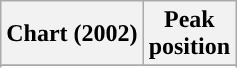<table class="wikitable">
<tr>
<th align="left">Chart (2002)</th>
<th align="left">Peak<br>position</th>
</tr>
<tr>
</tr>
<tr>
</tr>
<tr>
</tr>
</table>
